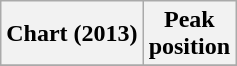<table class="wikitable plainrowheaders" style="text-align:center">
<tr>
<th scope="col">Chart (2013)</th>
<th scope="col">Peak<br>position</th>
</tr>
<tr>
</tr>
</table>
